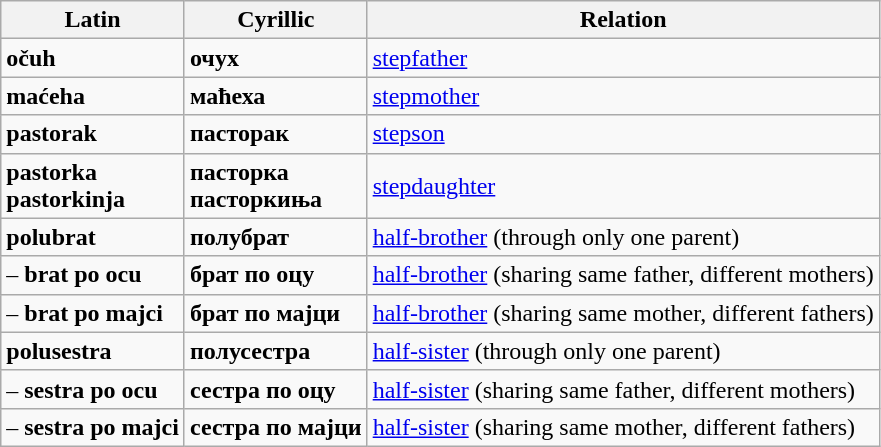<table class="wikitable">
<tr>
<th>Latin</th>
<th>Cyrillic</th>
<th>Relation</th>
</tr>
<tr>
<td><strong>očuh</strong></td>
<td><strong>очух</strong></td>
<td><a href='#'>stepfather</a></td>
</tr>
<tr>
<td><strong>maćeha</strong></td>
<td><strong>маћеха</strong></td>
<td><a href='#'>stepmother</a></td>
</tr>
<tr>
<td><strong>pastorak</strong></td>
<td><strong>пасторак</strong></td>
<td><a href='#'>stepson</a></td>
</tr>
<tr>
<td><strong>pastorka</strong><br><strong>pastorkinja</strong></td>
<td><strong>пасторка</strong><br><strong>пасторкиња</strong></td>
<td><a href='#'>stepdaughter</a></td>
</tr>
<tr>
<td><strong>polubrat</strong></td>
<td><strong>полубрат</strong></td>
<td><a href='#'>half-brother</a> (through only one parent)</td>
</tr>
<tr>
<td>– <strong>brat po ocu</strong></td>
<td><strong>брат по оцу</strong></td>
<td><a href='#'>half-brother</a> (sharing same father, different mothers)</td>
</tr>
<tr>
<td>– <strong>brat po majci</strong></td>
<td><strong>брат по мајци</strong></td>
<td><a href='#'>half-brother</a> (sharing same mother, different fathers)</td>
</tr>
<tr>
<td><strong>polusestra</strong></td>
<td><strong>полусестра</strong></td>
<td><a href='#'>half-sister</a> (through only one parent)</td>
</tr>
<tr>
<td>– <strong>sestra po ocu</strong></td>
<td><strong>сестра по оцу</strong></td>
<td><a href='#'>half-sister</a> (sharing same father, different mothers)</td>
</tr>
<tr>
<td>– <strong>sestra po majci</strong></td>
<td><strong>сестра по мајци</strong></td>
<td><a href='#'>half-sister</a> (sharing same mother, different fathers)</td>
</tr>
</table>
